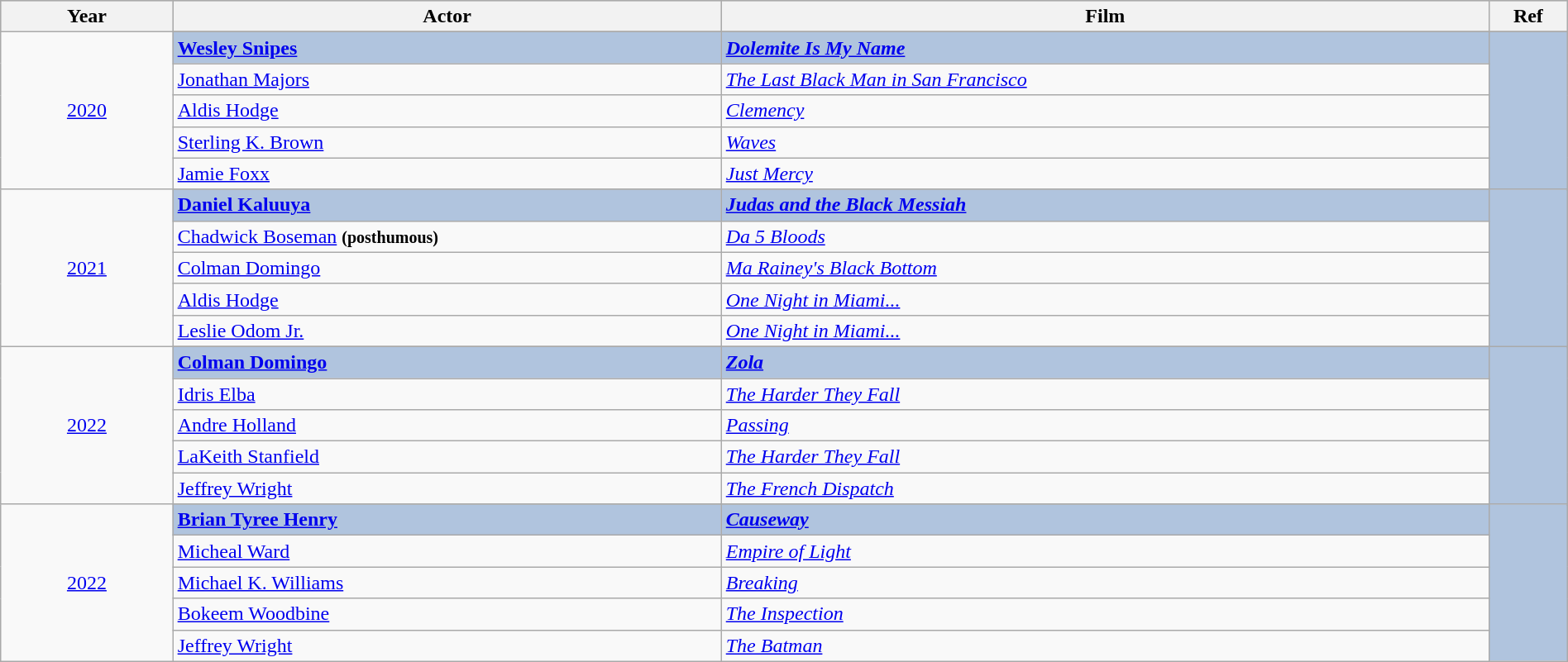<table class="wikitable" style="width:100%;">
<tr style="background:#bebebe;">
<th style="width:11%;">Year</th>
<th style="width:35%;">Actor</th>
<th style="width:49%;">Film</th>
<th style="width:5%;">Ref</th>
</tr>
<tr>
<td rowspan="6" align="center"><a href='#'>2020</a></td>
</tr>
<tr style="background:#B0C4DE">
<td><strong><a href='#'>Wesley Snipes</a></strong></td>
<td><strong><em><a href='#'>Dolemite Is My Name</a></em></strong></td>
<td rowspan="6" align="center"></td>
</tr>
<tr>
<td><a href='#'>Jonathan Majors</a></td>
<td><em><a href='#'>The Last Black Man in San Francisco</a></em></td>
</tr>
<tr>
<td><a href='#'>Aldis Hodge</a></td>
<td><em><a href='#'>Clemency</a></em></td>
</tr>
<tr>
<td><a href='#'>Sterling K. Brown</a></td>
<td><em><a href='#'>Waves</a></em></td>
</tr>
<tr>
<td><a href='#'>Jamie Foxx</a></td>
<td><em><a href='#'>Just Mercy</a></em></td>
</tr>
<tr>
<td rowspan="6" align="center"><a href='#'>2021</a></td>
</tr>
<tr style="background:#B0C4DE">
<td><strong><a href='#'>Daniel Kaluuya</a></strong></td>
<td><strong><em><a href='#'>Judas and the Black Messiah</a></em></strong></td>
<td rowspan="6" align="center"></td>
</tr>
<tr>
<td><a href='#'>Chadwick Boseman</a> <strong><small>(posthumous)</small></strong></td>
<td><em><a href='#'>Da 5 Bloods</a></em></td>
</tr>
<tr>
<td><a href='#'>Colman Domingo</a></td>
<td><em><a href='#'>Ma Rainey's Black Bottom</a></em></td>
</tr>
<tr>
<td><a href='#'>Aldis Hodge</a></td>
<td><em><a href='#'>One Night in Miami...</a></em></td>
</tr>
<tr>
<td><a href='#'>Leslie Odom Jr.</a></td>
<td><em><a href='#'>One Night in Miami...</a></em></td>
</tr>
<tr>
<td rowspan="6" align="center"><a href='#'>2022</a></td>
</tr>
<tr style="background:#B0C4DE">
<td><strong><a href='#'>Colman Domingo</a></strong></td>
<td><strong><em><a href='#'>Zola</a></em></strong></td>
<td rowspan="6" align="center"></td>
</tr>
<tr>
<td><a href='#'>Idris Elba</a></td>
<td><em><a href='#'>The Harder They Fall</a></em></td>
</tr>
<tr>
<td><a href='#'>Andre Holland</a></td>
<td><em><a href='#'>Passing</a></em></td>
</tr>
<tr>
<td><a href='#'>LaKeith Stanfield</a></td>
<td><em><a href='#'>The Harder They Fall</a></em></td>
</tr>
<tr>
<td><a href='#'>Jeffrey Wright</a></td>
<td><em><a href='#'>The French Dispatch</a></em></td>
</tr>
<tr>
<td rowspan="6" align="center"><a href='#'>2022</a></td>
</tr>
<tr style="background:#B0C4DE">
<td><strong><a href='#'>Brian Tyree Henry</a></strong></td>
<td><strong><em><a href='#'>Causeway</a></em></strong></td>
<td rowspan="6" align="center"></td>
</tr>
<tr>
<td><a href='#'>Micheal Ward</a></td>
<td><em><a href='#'>Empire of Light</a></em></td>
</tr>
<tr>
<td><a href='#'>Michael K. Williams</a> </td>
<td><em><a href='#'>Breaking</a></em></td>
</tr>
<tr>
<td><a href='#'>Bokeem Woodbine</a></td>
<td><em><a href='#'>The Inspection</a></em></td>
</tr>
<tr>
<td><a href='#'>Jeffrey Wright</a></td>
<td><em><a href='#'>The Batman</a></em></td>
</tr>
</table>
